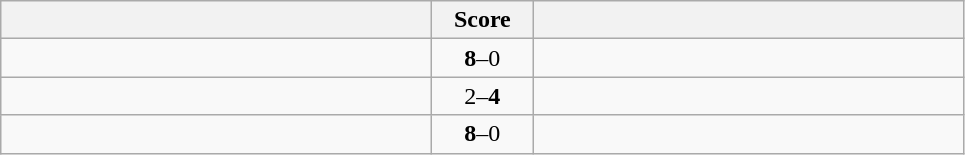<table class="wikitable" style="text-align: center;">
<tr>
<th width=280></th>
<th width=60>Score</th>
<th width=280></th>
</tr>
<tr>
<td align=left><strong></strong></td>
<td><strong>8</strong>–0</td>
<td align=left></td>
</tr>
<tr>
<td align=left></td>
<td>2–<strong>4</strong></td>
<td align=left><strong></strong></td>
</tr>
<tr>
<td align=left><strong></strong></td>
<td><strong>8</strong>–0</td>
<td align=left></td>
</tr>
</table>
